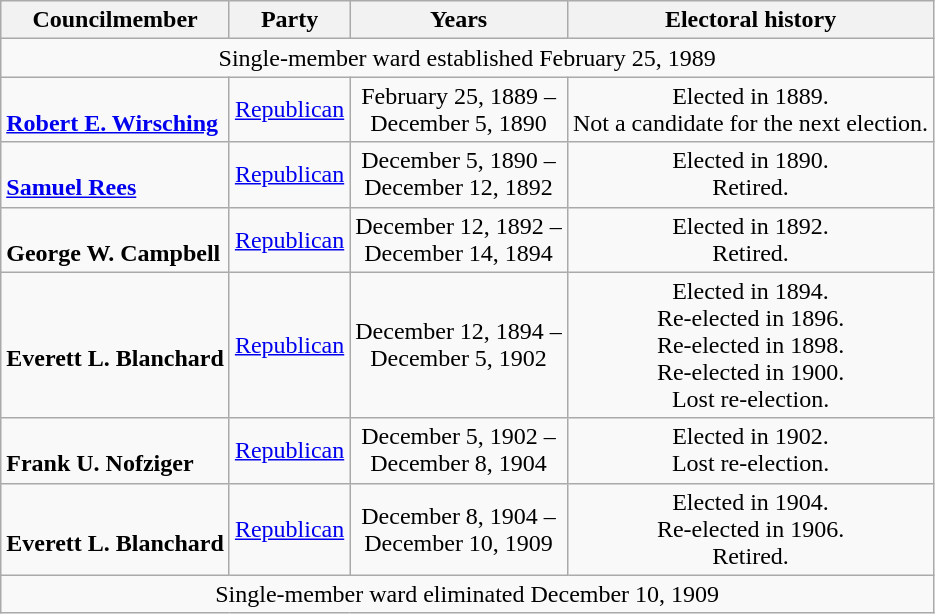<table class="wikitable" style="text-align:center;">
<tr>
<th>Councilmember</th>
<th>Party</th>
<th>Years</th>
<th>Electoral history</th>
</tr>
<tr>
<td colspan="4">Single-member ward established February 25, 1989</td>
</tr>
<tr>
<td align=left> <br> <strong><a href='#'>Robert E. Wirsching</a></strong> <br> </td>
<td><a href='#'>Republican</a></td>
<td nowrap>February 25, 1889 –<br> December 5, 1890</td>
<td>Elected in 1889. <br> Not a candidate for the next election.</td>
</tr>
<tr>
<td align=left> <br> <strong><a href='#'>Samuel Rees</a></strong> <br> </td>
<td><a href='#'>Republican</a></td>
<td nowrap>December 5, 1890 –<br> December 12, 1892</td>
<td>Elected in 1890. <br> Retired.</td>
</tr>
<tr>
<td align=left><br> <strong>George W. Campbell</strong> <br> </td>
<td><a href='#'>Republican</a></td>
<td nowrap>December 12, 1892 –<br> December 14, 1894</td>
<td>Elected in 1892. <br> Retired.</td>
</tr>
<tr>
<td align=left> <br> <strong>Everett L. Blanchard</strong> <br> </td>
<td><a href='#'>Republican</a></td>
<td nowrap>December 12, 1894 –<br> December 5, 1902</td>
<td>Elected in 1894. <br> Re-elected in 1896. <br> Re-elected in 1898. <br> Re-elected in 1900. <br> Lost re-election.</td>
</tr>
<tr>
<td align=left> <br> <strong>Frank U. Nofziger</strong> <br> </td>
<td><a href='#'>Republican</a></td>
<td nowrap>December 5, 1902 –<br> December 8, 1904</td>
<td>Elected in 1902. <br> Lost re-election.</td>
</tr>
<tr>
<td align=left> <br> <strong>Everett L. Blanchard</strong> <br> </td>
<td><a href='#'>Republican</a></td>
<td nowrap>December 8, 1904 –<br> December 10, 1909</td>
<td>Elected in 1904. <br> Re-elected in 1906. <br> Retired.</td>
</tr>
<tr>
<td colspan="4">Single-member ward eliminated December 10, 1909</td>
</tr>
</table>
